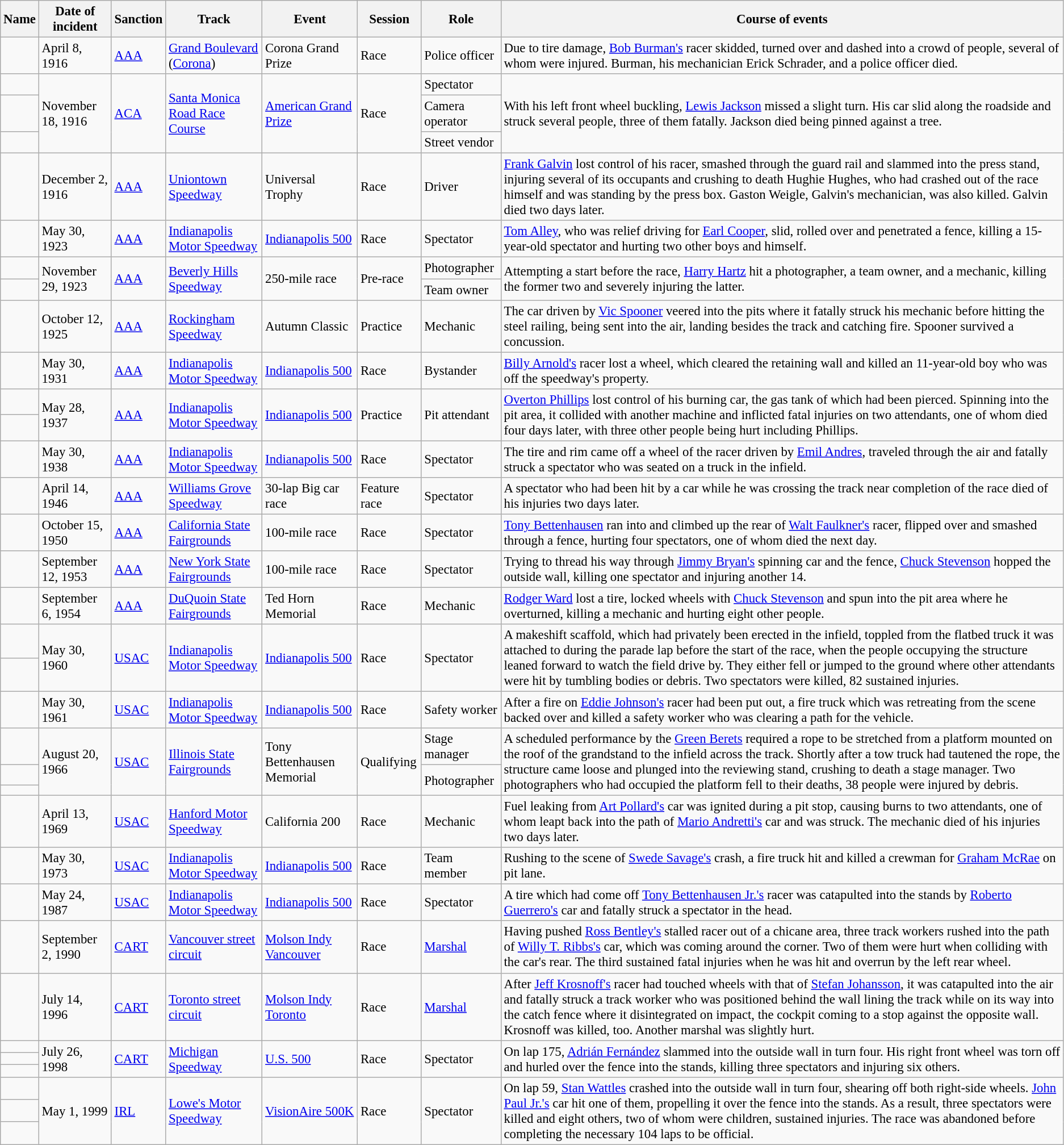<table class="wikitable sortable" style="font-size:95%">
<tr>
<th>Name</th>
<th>Date of incident</th>
<th>Sanction</th>
<th>Track</th>
<th>Event</th>
<th>Session</th>
<th>Role</th>
<th>Course of events</th>
</tr>
<tr>
<td nowrap></td>
<td>April 8, 1916</td>
<td><a href='#'>AAA</a></td>
<td><a href='#'>Grand Boulevard</a> (<a href='#'>Corona</a>)</td>
<td>Corona Grand Prize</td>
<td>Race</td>
<td>Police officer</td>
<td>Due to tire damage, <a href='#'>Bob Burman's</a> racer skidded, turned over and dashed into a crowd of people, several of whom were injured.  Burman, his mechanician Erick Schrader, and a police officer died.</td>
</tr>
<tr>
<td nowrap></td>
<td rowspan=3>November 18, 1916</td>
<td rowspan=3><a href='#'>ACA</a></td>
<td rowspan=3><a href='#'>Santa Monica Road Race Course</a></td>
<td rowspan=3><a href='#'>American Grand Prize</a></td>
<td rowspan=3>Race</td>
<td>Spectator</td>
<td rowspan=3>With his left front wheel buckling, <a href='#'>Lewis Jackson</a> missed a slight turn.  His car slid along the roadside and struck several people, three of them fatally.  Jackson died being pinned against a tree.</td>
</tr>
<tr>
<td nowrap></td>
<td>Camera operator</td>
</tr>
<tr>
<td nowrap></td>
<td>Street vendor</td>
</tr>
<tr>
<td nowrap></td>
<td>December 2, 1916</td>
<td><a href='#'>AAA</a></td>
<td><a href='#'>Uniontown Speedway</a></td>
<td>Universal Trophy</td>
<td>Race</td>
<td>Driver</td>
<td><a href='#'>Frank Galvin</a> lost control of his racer, smashed through the guard rail and slammed into the press stand, injuring several of its occupants and crushing to death Hughie Hughes, who had crashed out of the race himself and was standing by the press box.  Gaston Weigle, Galvin's mechanician, was also killed.  Galvin died two days later.</td>
</tr>
<tr>
<td nowrap></td>
<td>May 30, 1923</td>
<td><a href='#'>AAA</a></td>
<td><a href='#'>Indianapolis Motor Speedway</a></td>
<td><a href='#'>Indianapolis 500</a></td>
<td>Race</td>
<td>Spectator</td>
<td><a href='#'>Tom Alley</a>, who was relief driving for <a href='#'>Earl Cooper</a>, slid, rolled over and penetrated a fence, killing a 15-year-old spectator and hurting two other boys and himself.</td>
</tr>
<tr>
<td nowrap></td>
<td rowspan=2>November 29, 1923</td>
<td rowspan=2><a href='#'>AAA</a></td>
<td rowspan=2><a href='#'>Beverly Hills Speedway</a></td>
<td rowspan=2>250-mile race</td>
<td rowspan=2>Pre-race</td>
<td>Photographer</td>
<td rowspan=2>Attempting a start before the race, <a href='#'>Harry Hartz</a> hit a photographer, a team owner, and a mechanic, killing the former two and severely injuring the latter.</td>
</tr>
<tr>
<td nowrap></td>
<td>Team owner</td>
</tr>
<tr>
<td nowrap></td>
<td>October 12, 1925</td>
<td><a href='#'>AAA</a></td>
<td><a href='#'>Rockingham Speedway</a></td>
<td>Autumn Classic</td>
<td>Practice</td>
<td>Mechanic</td>
<td>The car driven by <a href='#'>Vic Spooner</a> veered into the pits where it fatally struck his mechanic before hitting the steel railing, being sent into the air, landing besides the track and catching fire.  Spooner survived a concussion.</td>
</tr>
<tr>
<td nowrap></td>
<td>May 30, 1931</td>
<td><a href='#'>AAA</a></td>
<td><a href='#'>Indianapolis Motor Speedway</a></td>
<td><a href='#'>Indianapolis 500</a></td>
<td>Race</td>
<td>Bystander</td>
<td><a href='#'>Billy Arnold's</a> racer lost a wheel, which cleared the retaining wall and killed an 11-year-old boy who was off the speedway's property.</td>
</tr>
<tr>
<td nowrap></td>
<td rowspan=2>May 28, 1937</td>
<td rowspan=2><a href='#'>AAA</a></td>
<td rowspan=2><a href='#'>Indianapolis Motor Speedway</a></td>
<td rowspan=2><a href='#'>Indianapolis 500</a></td>
<td rowspan=2>Practice</td>
<td rowspan=2>Pit attendant</td>
<td rowspan=2><a href='#'>Overton Phillips</a> lost control of his burning car, the gas tank of which had been pierced.  Spinning into the pit area, it collided with another machine and inflicted fatal injuries on two attendants, one of whom died four days later, with three other people being hurt including Phillips.</td>
</tr>
<tr>
<td nowrap></td>
</tr>
<tr>
<td nowrap></td>
<td>May 30, 1938</td>
<td><a href='#'>AAA</a></td>
<td><a href='#'>Indianapolis Motor Speedway</a></td>
<td><a href='#'>Indianapolis 500</a></td>
<td>Race</td>
<td>Spectator</td>
<td>The tire and rim came off a wheel of the racer driven by <a href='#'>Emil Andres</a>, traveled through the air and fatally struck a spectator who was seated on a truck in the infield.</td>
</tr>
<tr>
<td nowrap></td>
<td>April 14, 1946</td>
<td><a href='#'>AAA</a></td>
<td><a href='#'>Williams Grove Speedway</a></td>
<td>30-lap Big car race</td>
<td>Feature race</td>
<td>Spectator</td>
<td>A spectator who had been hit by a car while he was crossing the track near completion of the race died of his injuries two days later.</td>
</tr>
<tr>
<td nowrap></td>
<td>October 15, 1950</td>
<td><a href='#'>AAA</a></td>
<td><a href='#'>California State Fairgrounds</a></td>
<td>100-mile race</td>
<td>Race</td>
<td>Spectator</td>
<td><a href='#'>Tony Bettenhausen</a> ran into and climbed up the rear of <a href='#'>Walt Faulkner's</a> racer, flipped over and smashed through a fence, hurting four spectators, one of whom died the next day.</td>
</tr>
<tr>
<td nowrap></td>
<td>September 12, 1953</td>
<td><a href='#'>AAA</a></td>
<td><a href='#'>New York State Fairgrounds</a></td>
<td>100-mile race</td>
<td>Race</td>
<td>Spectator</td>
<td>Trying to thread his way through <a href='#'>Jimmy Bryan's</a> spinning car and the fence, <a href='#'>Chuck Stevenson</a> hopped the outside wall, killing one spectator and injuring another 14.</td>
</tr>
<tr>
<td nowrap></td>
<td>September 6, 1954</td>
<td><a href='#'>AAA</a></td>
<td><a href='#'>DuQuoin State Fairgrounds</a></td>
<td>Ted Horn Memorial</td>
<td>Race</td>
<td>Mechanic</td>
<td><a href='#'>Rodger Ward</a> lost a tire, locked wheels with <a href='#'>Chuck Stevenson</a> and spun into the pit area where he overturned, killing a mechanic and hurting eight other people.</td>
</tr>
<tr>
<td nowrap></td>
<td rowspan=2>May 30, 1960</td>
<td rowspan=2><a href='#'>USAC</a></td>
<td rowspan=2><a href='#'>Indianapolis Motor Speedway</a></td>
<td rowspan=2><a href='#'>Indianapolis 500</a></td>
<td rowspan=2>Race</td>
<td rowspan=2>Spectator</td>
<td rowspan=2>A makeshift  scaffold, which had privately been erected in the infield, toppled from the flatbed truck it was attached to during the parade lap before the start of the race, when the people occupying the structure leaned forward to watch the field drive by.  They either fell or jumped to the ground where other attendants were hit by tumbling bodies or debris.  Two spectators were killed, 82 sustained injuries.</td>
</tr>
<tr>
<td nowrap></td>
</tr>
<tr>
<td nowrap></td>
<td>May 30, 1961</td>
<td><a href='#'>USAC</a></td>
<td><a href='#'>Indianapolis Motor Speedway</a></td>
<td><a href='#'>Indianapolis 500</a></td>
<td>Race</td>
<td>Safety worker</td>
<td>After a fire on <a href='#'>Eddie Johnson's</a> racer had been put out, a fire truck which was retreating from the scene backed over and killed a safety worker who was clearing a path for the vehicle.</td>
</tr>
<tr>
<td nowrap></td>
<td rowspan=3>August 20, 1966</td>
<td rowspan=3><a href='#'>USAC</a></td>
<td rowspan=3><a href='#'>Illinois State Fairgrounds</a></td>
<td rowspan=3>Tony Bettenhausen Memorial</td>
<td rowspan=3>Qualifying</td>
<td>Stage manager</td>
<td rowspan=3>A scheduled performance by the <a href='#'>Green Berets</a> required a rope to be stretched from a platform mounted on the roof of the grandstand to the infield across the track.  Shortly after a tow truck had tautened the rope, the structure came loose and plunged into the reviewing stand, crushing to death a stage manager.  Two photographers who had occupied the platform fell to their deaths, 38 people were injured by debris.</td>
</tr>
<tr>
<td nowrap></td>
<td rowspan=2>Photographer</td>
</tr>
<tr>
<td nowrap></td>
</tr>
<tr>
<td nowrap></td>
<td>April 13, 1969</td>
<td><a href='#'>USAC</a></td>
<td><a href='#'>Hanford Motor Speedway</a></td>
<td>California 200</td>
<td>Race</td>
<td>Mechanic</td>
<td>Fuel leaking from <a href='#'>Art Pollard's</a> car was ignited during a pit stop, causing burns to two attendants, one of whom leapt back into the path of <a href='#'>Mario Andretti's</a> car and was struck.  The mechanic died of his injuries two days later.</td>
</tr>
<tr>
<td nowrap></td>
<td>May 30, 1973</td>
<td><a href='#'>USAC</a></td>
<td><a href='#'>Indianapolis Motor Speedway</a></td>
<td><a href='#'>Indianapolis 500</a></td>
<td>Race</td>
<td>Team member</td>
<td>Rushing to the scene of <a href='#'>Swede Savage's</a> crash, a fire truck hit and killed a crewman for <a href='#'>Graham McRae</a> on pit lane.</td>
</tr>
<tr>
<td nowrap></td>
<td>May 24, 1987</td>
<td><a href='#'>USAC</a></td>
<td><a href='#'>Indianapolis Motor Speedway</a></td>
<td><a href='#'>Indianapolis 500</a></td>
<td>Race</td>
<td>Spectator</td>
<td>A tire which had come off <a href='#'>Tony Bettenhausen Jr.'s</a> racer was catapulted into the stands by <a href='#'>Roberto Guerrero's</a> car and fatally struck a spectator in the head.</td>
</tr>
<tr>
<td nowrap></td>
<td>September 2, 1990</td>
<td><a href='#'>CART</a></td>
<td><a href='#'>Vancouver street circuit</a></td>
<td><a href='#'>Molson Indy Vancouver</a></td>
<td>Race</td>
<td><a href='#'>Marshal</a></td>
<td>Having pushed <a href='#'>Ross Bentley's</a> stalled racer out of a chicane area, three track workers rushed into the path of <a href='#'>Willy T. Ribbs's</a> car, which was coming around the corner.  Two of them were hurt when colliding with the car's rear.  The third sustained fatal injuries when he was hit and overrun by the left rear wheel.</td>
</tr>
<tr>
<td nowrap></td>
<td>July 14, 1996</td>
<td><a href='#'>CART</a></td>
<td><a href='#'>Toronto street circuit</a></td>
<td><a href='#'>Molson Indy Toronto</a></td>
<td>Race</td>
<td><a href='#'>Marshal</a></td>
<td>After <a href='#'>Jeff Krosnoff's</a> racer had touched wheels with that of <a href='#'>Stefan Johansson</a>, it was catapulted into the air and fatally struck a track worker who was positioned behind the wall lining the track while on its way into the catch fence where it disintegrated on impact, the cockpit coming to a stop against the opposite wall.  Krosnoff was killed, too.  Another marshal was slightly hurt.</td>
</tr>
<tr>
<td nowrap></td>
<td rowspan=3>July 26, 1998</td>
<td rowspan=3><a href='#'>CART</a></td>
<td rowspan=3><a href='#'>Michigan Speedway</a></td>
<td rowspan=3><a href='#'>U.S. 500</a></td>
<td rowspan=3>Race</td>
<td rowspan=3>Spectator</td>
<td rowspan=3>On lap 175, <a href='#'>Adrián Fernández</a> slammed into the outside wall in turn four.  His right front wheel was torn off and hurled over the fence into the stands, killing three spectators and injuring six others.</td>
</tr>
<tr>
<td nowrap></td>
</tr>
<tr>
<td nowrap></td>
</tr>
<tr>
<td nowrap></td>
<td rowspan=3>May 1, 1999</td>
<td rowspan=3><a href='#'>IRL</a></td>
<td rowspan=3><a href='#'>Lowe's Motor Speedway</a></td>
<td rowspan=3><a href='#'>VisionAire 500K</a></td>
<td rowspan=3>Race</td>
<td rowspan=3>Spectator</td>
<td rowspan=3>On lap 59, <a href='#'>Stan Wattles</a> crashed into the outside wall in turn four, shearing off both right-side wheels.  <a href='#'>John Paul Jr.'s</a> car hit one of them, propelling it over the fence into the stands.  As a result, three spectators were killed and eight others, two of whom were children, sustained injuries.  The race was abandoned before completing the necessary 104 laps to be official.</td>
</tr>
<tr>
<td nowrap></td>
</tr>
<tr>
<td nowrap></td>
</tr>
</table>
